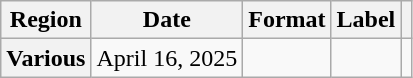<table class="wikitable plainrowheaders">
<tr>
<th scope="col">Region</th>
<th scope="col">Date</th>
<th scope="col">Format</th>
<th scope="col">Label</th>
<th scope="col"></th>
</tr>
<tr>
<th scope="row">Various</th>
<td>April 16, 2025</td>
<td></td>
<td></td>
<td align="center"></td>
</tr>
</table>
